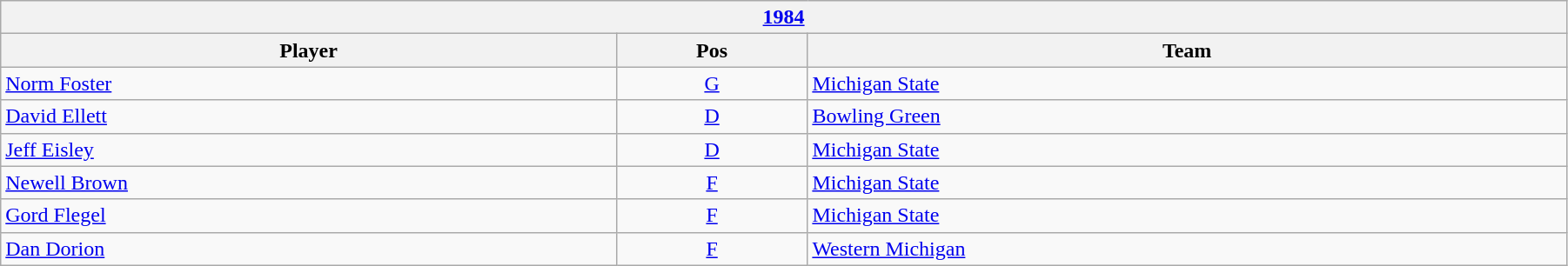<table class="wikitable" width=95%>
<tr>
<th colspan=3><a href='#'>1984</a></th>
</tr>
<tr>
<th>Player</th>
<th>Pos</th>
<th>Team</th>
</tr>
<tr>
<td><a href='#'>Norm Foster</a></td>
<td style="text-align:center;"><a href='#'>G</a></td>
<td><a href='#'>Michigan State</a></td>
</tr>
<tr>
<td><a href='#'>David Ellett</a></td>
<td style="text-align:center;"><a href='#'>D</a></td>
<td><a href='#'>Bowling Green</a></td>
</tr>
<tr>
<td><a href='#'>Jeff Eisley</a></td>
<td style="text-align:center;"><a href='#'>D</a></td>
<td><a href='#'>Michigan State</a></td>
</tr>
<tr>
<td><a href='#'>Newell Brown</a></td>
<td style="text-align:center;"><a href='#'>F</a></td>
<td><a href='#'>Michigan State</a></td>
</tr>
<tr>
<td><a href='#'>Gord Flegel</a></td>
<td style="text-align:center;"><a href='#'>F</a></td>
<td><a href='#'>Michigan State</a></td>
</tr>
<tr>
<td><a href='#'>Dan Dorion</a></td>
<td style="text-align:center;"><a href='#'>F</a></td>
<td><a href='#'>Western Michigan</a></td>
</tr>
</table>
